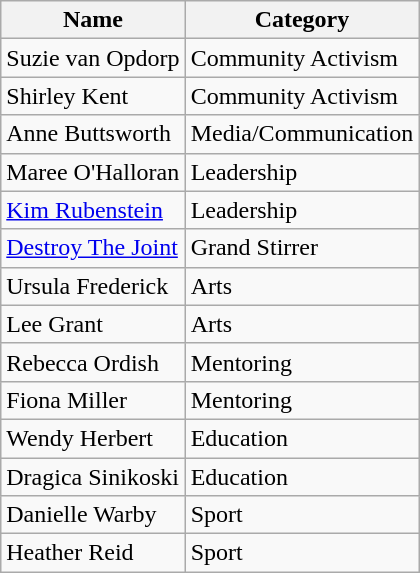<table class="wikitable">
<tr>
<th>Name</th>
<th>Category</th>
</tr>
<tr>
<td>Suzie van Opdorp</td>
<td>Community Activism</td>
</tr>
<tr>
<td>Shirley Kent</td>
<td>Community Activism</td>
</tr>
<tr>
<td>Anne Buttsworth</td>
<td>Media/Communication</td>
</tr>
<tr>
<td>Maree O'Halloran</td>
<td>Leadership</td>
</tr>
<tr>
<td><a href='#'>Kim Rubenstein</a></td>
<td>Leadership</td>
</tr>
<tr>
<td><a href='#'>Destroy The Joint</a></td>
<td>Grand Stirrer</td>
</tr>
<tr>
<td>Ursula Frederick</td>
<td>Arts</td>
</tr>
<tr>
<td>Lee Grant</td>
<td>Arts</td>
</tr>
<tr>
<td>Rebecca Ordish</td>
<td>Mentoring</td>
</tr>
<tr>
<td>Fiona Miller</td>
<td>Mentoring</td>
</tr>
<tr>
<td>Wendy Herbert</td>
<td>Education</td>
</tr>
<tr>
<td>Dragica Sinikoski</td>
<td>Education</td>
</tr>
<tr>
<td>Danielle Warby</td>
<td>Sport</td>
</tr>
<tr>
<td>Heather Reid</td>
<td>Sport</td>
</tr>
</table>
